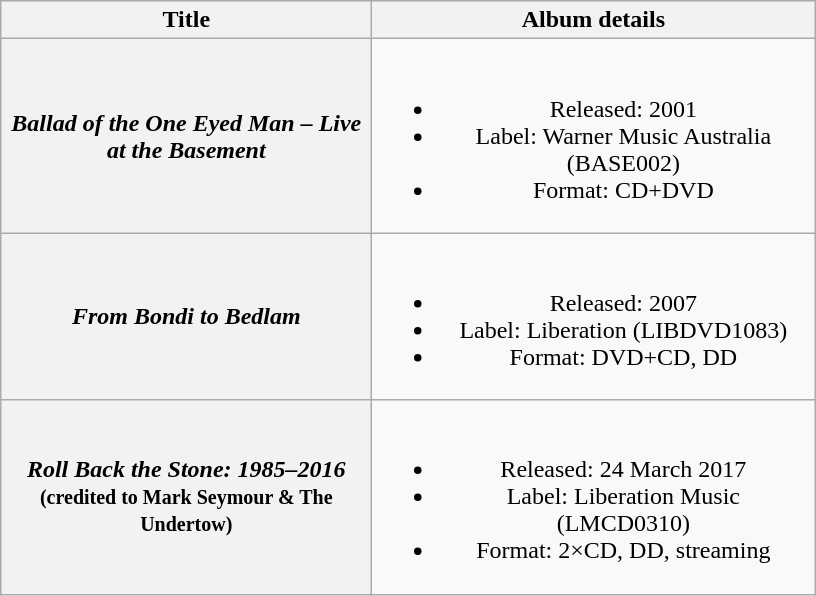<table class="wikitable plainrowheaders" style="text-align:center;" border="1">
<tr>
<th scope="col" style="width:15em;">Title</th>
<th scope="col" style="width:18em;">Album details</th>
</tr>
<tr>
<th scope="row"><em>Ballad of the One Eyed Man – Live at the Basement</em></th>
<td><br><ul><li>Released: 2001</li><li>Label: Warner Music Australia (BASE002)</li><li>Format: CD+DVD</li></ul></td>
</tr>
<tr>
<th scope="row"><em>From Bondi to Bedlam</em></th>
<td><br><ul><li>Released: 2007</li><li>Label: Liberation (LIBDVD1083)</li><li>Format: DVD+CD, DD</li></ul></td>
</tr>
<tr>
<th scope="row"><em>Roll Back the Stone: 1985–2016</em> <br><small>(credited to Mark Seymour & The Undertow)</small></th>
<td><br><ul><li>Released: 24 March 2017</li><li>Label: Liberation Music (LMCD0310)</li><li>Format: 2×CD, DD, streaming</li></ul></td>
</tr>
</table>
